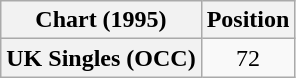<table class="wikitable plainrowheaders" style="text-align:center">
<tr>
<th>Chart (1995)</th>
<th>Position</th>
</tr>
<tr>
<th scope="row">UK Singles (OCC)</th>
<td>72</td>
</tr>
</table>
